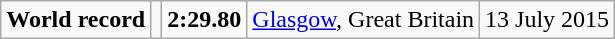<table class="wikitable">
<tr>
<td><strong>World record</strong></td>
<td></td>
<td><strong>2:29.80</strong></td>
<td><a href='#'>Glasgow</a>, Great Britain</td>
<td>13 July 2015</td>
</tr>
</table>
